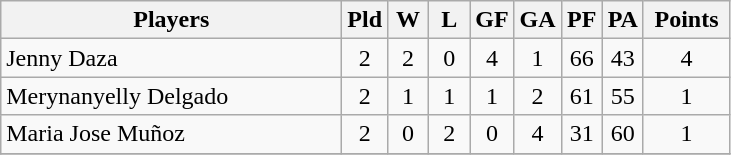<table class=wikitable style="text-align:center">
<tr>
<th width=220>Players</th>
<th width=20>Pld</th>
<th width=20>W</th>
<th width=20>L</th>
<th width=20>GF</th>
<th width=20>GA</th>
<th width=20>PF</th>
<th width=20>PA</th>
<th width=50>Points</th>
</tr>
<tr>
<td align=left> Jenny Daza</td>
<td>2</td>
<td>2</td>
<td>0</td>
<td>4</td>
<td>1</td>
<td>66</td>
<td>43</td>
<td>4</td>
</tr>
<tr>
<td align=left> Merynanyelly Delgado</td>
<td>2</td>
<td>1</td>
<td>1</td>
<td>1</td>
<td>2</td>
<td>61</td>
<td>55</td>
<td>1</td>
</tr>
<tr>
<td align=left> Maria Jose Muñoz</td>
<td>2</td>
<td>0</td>
<td>2</td>
<td>0</td>
<td>4</td>
<td>31</td>
<td>60</td>
<td>1</td>
</tr>
<tr>
</tr>
</table>
